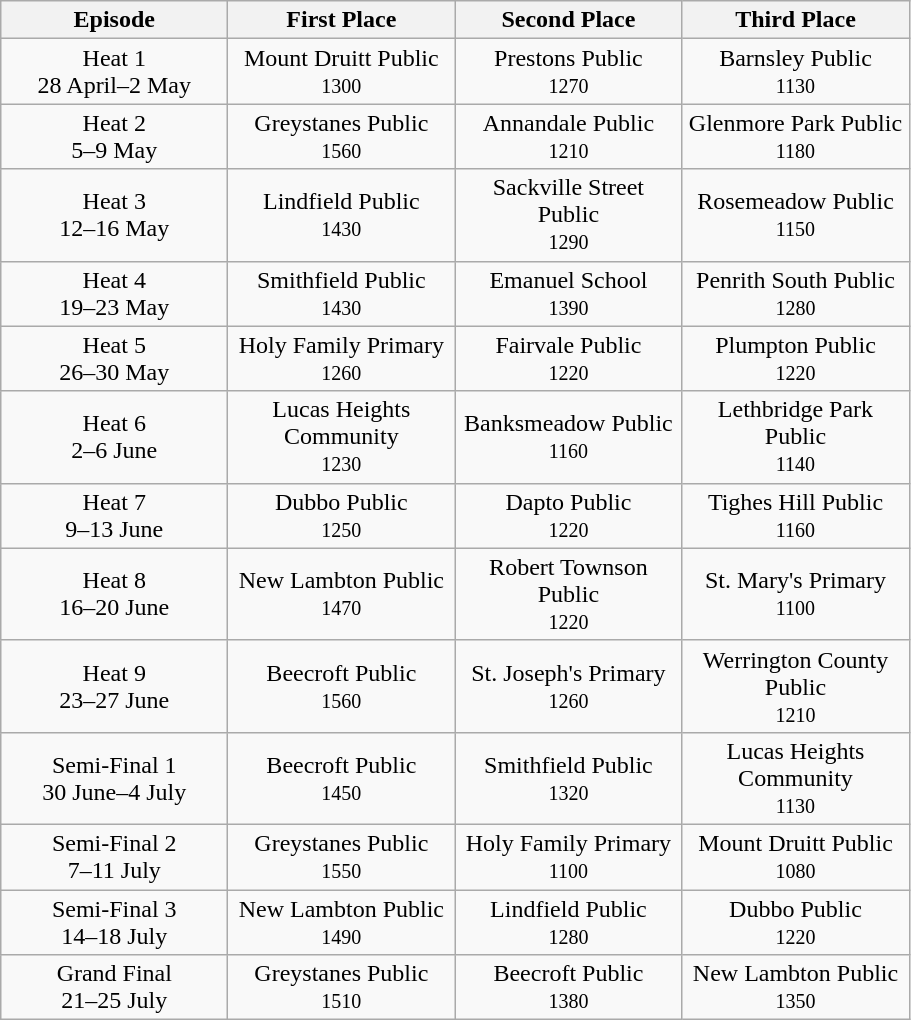<table class="wikitable">
<tr>
<th width=144>Episode</th>
<th width=144>First Place</th>
<th width=144>Second Place</th>
<th width=144>Third Place</th>
</tr>
<tr>
<td align=center>Heat 1<br>28 April–2 May</td>
<td align=center>Mount Druitt Public<br><small>1300</small></td>
<td align=center>Prestons Public<br><small>1270</small></td>
<td align=center>Barnsley Public<br><small>1130</small></td>
</tr>
<tr>
<td align=center>Heat 2<br>5–9 May</td>
<td align=center>Greystanes Public<br><small>1560</small></td>
<td align=center>Annandale Public<br><small>1210</small></td>
<td align=center>Glenmore Park Public<br><small>1180</small></td>
</tr>
<tr>
<td align=center>Heat 3<br>12–16 May</td>
<td align=center>Lindfield Public<br><small>1430</small></td>
<td align=center>Sackville Street Public<br><small>1290</small></td>
<td align=center>Rosemeadow Public<br><small>1150</small></td>
</tr>
<tr>
<td align=center>Heat 4<br>19–23 May</td>
<td align=center>Smithfield Public<br><small>1430</small></td>
<td align=center>Emanuel School<br><small>1390</small></td>
<td align=center>Penrith South Public<br><small>1280</small></td>
</tr>
<tr>
<td align=center>Heat 5<br>26–30 May</td>
<td align=center>Holy Family Primary<br><small>1260</small></td>
<td align=center>Fairvale Public<br><small>1220</small></td>
<td align=center>Plumpton Public<br><small>1220</small></td>
</tr>
<tr>
<td align=center>Heat 6<br>2–6 June</td>
<td align=center>Lucas Heights Community<br><small>1230</small></td>
<td align=center>Banksmeadow Public<br><small>1160</small></td>
<td align=center>Lethbridge Park Public<br><small>1140</small></td>
</tr>
<tr>
<td align=center>Heat 7<br>9–13 June</td>
<td align=center>Dubbo Public<br><small>1250</small></td>
<td align=center>Dapto Public<br><small>1220</small></td>
<td align=center>Tighes Hill Public<br><small>1160</small></td>
</tr>
<tr>
<td align=center>Heat 8<br>16–20 June</td>
<td align=center>New Lambton Public<br><small>1470</small></td>
<td align=center>Robert Townson Public<br><small>1220</small></td>
<td align=center>St. Mary's Primary<br><small>1100</small></td>
</tr>
<tr>
<td align=center>Heat 9<br>23–27 June</td>
<td align=center>Beecroft Public<br><small>1560</small></td>
<td align=center>St. Joseph's Primary<br><small>1260</small></td>
<td align=center>Werrington County Public<br><small>1210</small></td>
</tr>
<tr>
<td align=center>Semi-Final 1<br>30 June–4 July</td>
<td align=center>Beecroft Public<br><small>1450</small></td>
<td align=center>Smithfield Public<br><small>1320</small></td>
<td align=center>Lucas Heights Community<br><small>1130</small></td>
</tr>
<tr>
<td align=center>Semi-Final 2<br>7–11 July</td>
<td align=center>Greystanes Public<br><small>1550</small></td>
<td align=center>Holy Family Primary<br><small>1100</small></td>
<td align=center>Mount Druitt Public<br><small>1080</small></td>
</tr>
<tr>
<td align=center>Semi-Final 3<br>14–18 July</td>
<td align=center>New Lambton Public<br><small>1490</small></td>
<td align=center>Lindfield Public<br><small>1280</small></td>
<td align=center>Dubbo Public<br><small>1220</small></td>
</tr>
<tr>
<td align=center>Grand Final<br>21–25 July</td>
<td align=center>Greystanes Public<br><small>1510</small></td>
<td align=center>Beecroft Public<br><small>1380</small></td>
<td align=center>New Lambton Public<br><small>1350</small></td>
</tr>
</table>
